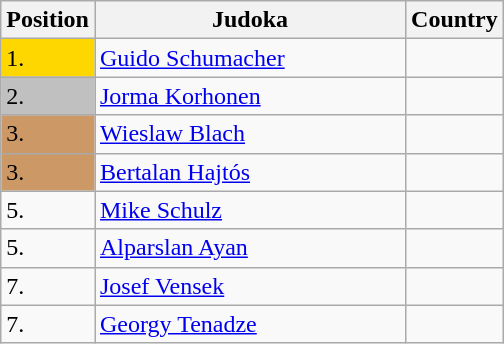<table class=wikitable>
<tr>
<th width=10>Position</th>
<th width=200>Judoka</th>
<th width=10>Country</th>
</tr>
<tr>
<td bgcolor=gold>1.</td>
<td><a href='#'>Guido Schumacher</a></td>
<td></td>
</tr>
<tr>
<td bgcolor=silver>2.</td>
<td><a href='#'>Jorma Korhonen</a></td>
<td></td>
</tr>
<tr>
<td bgcolor=CC9966>3.</td>
<td><a href='#'>Wieslaw Blach</a></td>
<td></td>
</tr>
<tr>
<td bgcolor=CC9966>3.</td>
<td><a href='#'>Bertalan Hajtós</a></td>
<td></td>
</tr>
<tr>
<td>5.</td>
<td><a href='#'>Mike Schulz</a></td>
<td></td>
</tr>
<tr>
<td>5.</td>
<td><a href='#'>Alparslan Ayan</a></td>
<td></td>
</tr>
<tr>
<td>7.</td>
<td><a href='#'>Josef Vensek</a></td>
<td></td>
</tr>
<tr>
<td>7.</td>
<td><a href='#'>Georgy Tenadze</a></td>
<td></td>
</tr>
</table>
